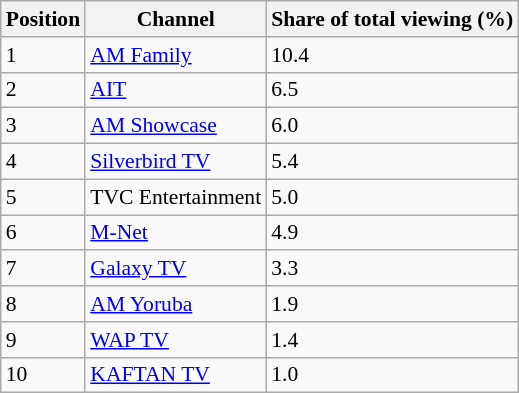<table class="wikitable" style="font-size: 90%">
<tr>
<th>Position</th>
<th>Channel</th>
<th>Share of total viewing (%)</th>
</tr>
<tr>
<td>1</td>
<td><a href='#'>AM Family</a></td>
<td>10.4</td>
</tr>
<tr>
<td>2</td>
<td><a href='#'>AIT</a></td>
<td>6.5</td>
</tr>
<tr>
<td>3</td>
<td><a href='#'>AM Showcase</a></td>
<td>6.0</td>
</tr>
<tr>
<td>4</td>
<td><a href='#'>Silverbird TV</a></td>
<td>5.4</td>
</tr>
<tr>
<td>5</td>
<td>TVC Entertainment</td>
<td>5.0</td>
</tr>
<tr>
<td>6</td>
<td><a href='#'>M-Net</a></td>
<td>4.9</td>
</tr>
<tr>
<td>7</td>
<td><a href='#'>Galaxy TV</a></td>
<td>3.3</td>
</tr>
<tr>
<td>8</td>
<td><a href='#'>AM Yoruba</a></td>
<td>1.9</td>
</tr>
<tr>
<td>9</td>
<td><a href='#'>WAP TV</a></td>
<td>1.4</td>
</tr>
<tr>
<td>10</td>
<td><a href='#'>KAFTAN TV</a></td>
<td>1.0</td>
</tr>
</table>
